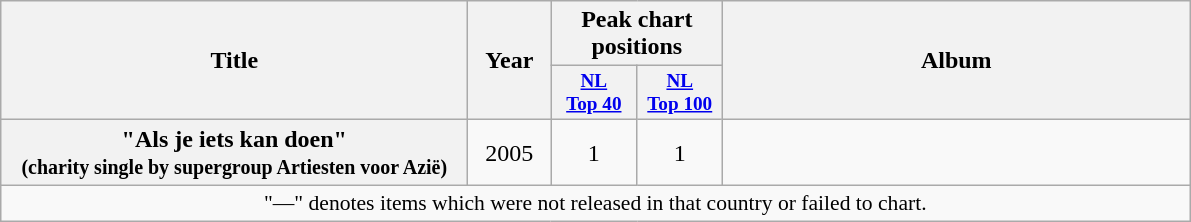<table class="wikitable plainrowheaders" style="text-align:center;" border="1">
<tr>
<th scope="col" rowspan="2" style="width:19em;">Title</th>
<th scope="col" rowspan="2" style="width:3em;">Year</th>
<th scope="col" colspan="2">Peak chart positions</th>
<th scope="col" rowspan="2" style="width:19em;">Album</th>
</tr>
<tr>
<th scope="col" style="width:4em;font-size:80%;"><a href='#'>NL<br>Top 40</a><br></th>
<th scope="col" style="width:4em;font-size:80%;"><a href='#'>NL<br>Top 100</a><br></th>
</tr>
<tr>
<th scope="row">"Als je iets kan doen"<br><small>(charity single by supergroup Artiesten voor Azië)</small></th>
<td rowspan="1">2005</td>
<td>1</td>
<td>1</td>
<td></td>
</tr>
<tr>
<td colspan="7" align="center" style="font-size:90%;">"—" denotes items which were not released in that country or failed to chart.</td>
</tr>
</table>
